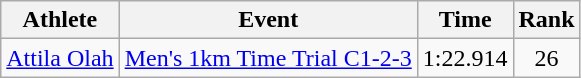<table class=wikitable>
<tr>
<th>Athlete</th>
<th>Event</th>
<th>Time</th>
<th>Rank</th>
</tr>
<tr align=center>
<td align=left><a href='#'>Attila Olah</a></td>
<td align=left><a href='#'>Men's 1km Time Trial C1-2-3</a></td>
<td>1:22.914</td>
<td>26</td>
</tr>
</table>
